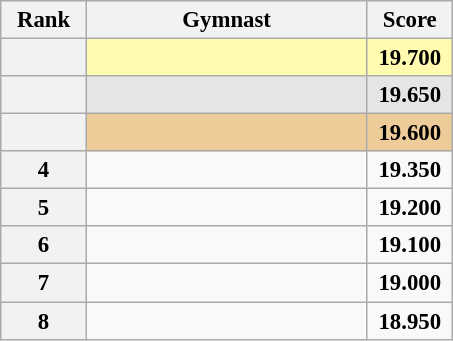<table class="wikitable sortable" style="text-align:center; font-size:95%">
<tr>
<th scope="col" style="width:50px;">Rank</th>
<th scope="col" style="width:180px;">Gymnast</th>
<th scope="col" style="width:50px;">Score</th>
</tr>
<tr style="background:#fffcaf;">
<th scope=row style="text-align:center"></th>
<td style="text-align:left;"></td>
<td><strong>19.700</strong></td>
</tr>
<tr style="background:#e5e5e5;">
<th scope=row style="text-align:center"></th>
<td style="text-align:left;"></td>
<td><strong>19.650</strong></td>
</tr>
<tr style="background:#ec9;">
<th scope=row style="text-align:center"></th>
<td style="text-align:left;"></td>
<td><strong>19.600</strong></td>
</tr>
<tr>
<th scope=row style="text-align:center">4</th>
<td style="text-align:left;"></td>
<td><strong>19.350</strong></td>
</tr>
<tr>
<th scope=row style="text-align:center">5</th>
<td style="text-align:left;"></td>
<td><strong>19.200</strong></td>
</tr>
<tr>
<th scope=row style="text-align:center">6</th>
<td style="text-align:left;"></td>
<td><strong>19.100</strong></td>
</tr>
<tr>
<th scope=row style="text-align:center">7</th>
<td style="text-align:left;"></td>
<td><strong>19.000</strong></td>
</tr>
<tr>
<th scope=row style="text-align:center">8</th>
<td style="text-align:left;"></td>
<td><strong>18.950</strong></td>
</tr>
</table>
